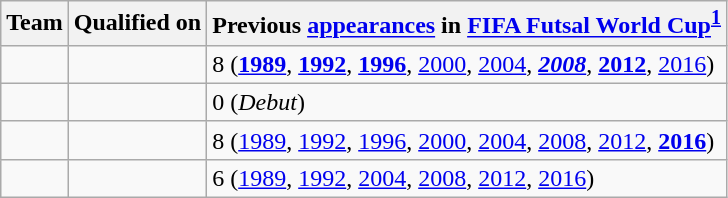<table class="wikitable sortable">
<tr>
<th>Team</th>
<th>Qualified on</th>
<th data-sort-type="number">Previous <a href='#'>appearances</a> in <a href='#'>FIFA Futsal World Cup</a><sup><strong><a href='#'>1</a></strong></sup></th>
</tr>
<tr>
<td></td>
<td></td>
<td>8 (<strong><a href='#'>1989</a></strong>, <strong><a href='#'>1992</a></strong>, <strong><a href='#'>1996</a></strong>, <a href='#'>2000</a>, <a href='#'>2004</a>, <strong><em><a href='#'>2008</a></em></strong>, <strong><a href='#'>2012</a></strong>, <a href='#'>2016</a>)</td>
</tr>
<tr>
<td></td>
<td></td>
<td>0 (<em>Debut</em>)</td>
</tr>
<tr>
<td></td>
<td></td>
<td>8 (<a href='#'>1989</a>, <a href='#'>1992</a>, <a href='#'>1996</a>, <a href='#'>2000</a>, <a href='#'>2004</a>, <a href='#'>2008</a>, <a href='#'>2012</a>, <strong><a href='#'>2016</a></strong>)</td>
</tr>
<tr>
<td></td>
<td></td>
<td>6 (<a href='#'>1989</a>, <a href='#'>1992</a>, <a href='#'>2004</a>, <a href='#'>2008</a>, <a href='#'>2012</a>, <a href='#'>2016</a>)</td>
</tr>
</table>
